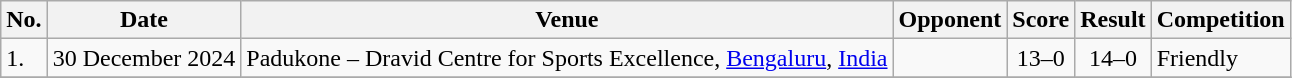<table class="wikitable">
<tr>
<th>No.</th>
<th>Date</th>
<th>Venue</th>
<th>Opponent</th>
<th>Score</th>
<th>Result</th>
<th>Competition</th>
</tr>
<tr>
<td>1.</td>
<td>30 December 2024</td>
<td>Padukone – Dravid Centre for Sports Excellence, <a href='#'>Bengaluru</a>, <a href='#'>India</a></td>
<td></td>
<td align=center>13–0</td>
<td align=center>14–0</td>
<td>Friendly</td>
</tr>
<tr>
</tr>
</table>
